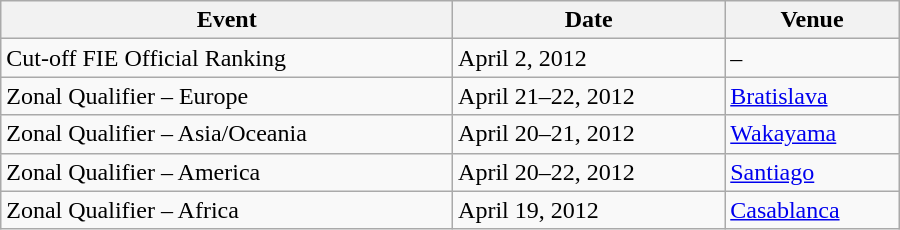<table class="wikitable" style="width:600px;">
<tr>
<th>Event</th>
<th>Date</th>
<th>Venue</th>
</tr>
<tr>
<td>Cut-off FIE Official Ranking</td>
<td>April 2, 2012</td>
<td>–</td>
</tr>
<tr>
<td>Zonal Qualifier – Europe</td>
<td>April 21–22, 2012</td>
<td> <a href='#'>Bratislava</a></td>
</tr>
<tr>
<td>Zonal Qualifier – Asia/Oceania</td>
<td>April 20–21, 2012</td>
<td> <a href='#'>Wakayama</a></td>
</tr>
<tr>
<td>Zonal Qualifier – America</td>
<td>April 20–22, 2012</td>
<td> <a href='#'>Santiago</a></td>
</tr>
<tr>
<td>Zonal Qualifier – Africa</td>
<td>April 19, 2012</td>
<td> <a href='#'>Casablanca</a></td>
</tr>
</table>
